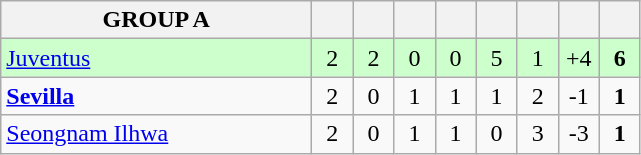<table class="wikitable" style="text-align:center;">
<tr>
<th width=200>GROUP A</th>
<th width=20></th>
<th width=20></th>
<th width=20></th>
<th width=20></th>
<th width=20></th>
<th width=20></th>
<th width=20></th>
<th width=20></th>
</tr>
<tr style="background:#cfc;">
<td align=left> <a href='#'>Juventus</a></td>
<td>2</td>
<td>2</td>
<td>0</td>
<td>0</td>
<td>5</td>
<td>1</td>
<td>+4</td>
<td><strong>6</strong></td>
</tr>
<tr>
<td align=left> <strong><a href='#'>Sevilla</a></strong></td>
<td>2</td>
<td>0</td>
<td>1</td>
<td>1</td>
<td>1</td>
<td>2</td>
<td>-1</td>
<td><strong>1</strong></td>
</tr>
<tr>
<td align=left> <a href='#'>Seongnam Ilhwa</a></td>
<td>2</td>
<td>0</td>
<td>1</td>
<td>1</td>
<td>0</td>
<td>3</td>
<td>-3</td>
<td><strong>1</strong></td>
</tr>
</table>
